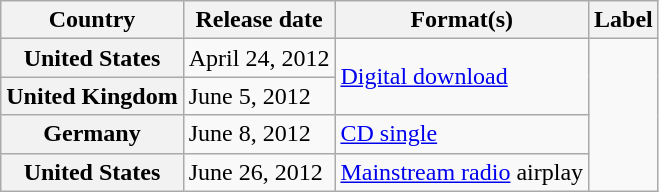<table class="wikitable plainrowheaders">
<tr>
<th scope="col">Country</th>
<th scope="col">Release date</th>
<th scope="col">Format(s)</th>
<th scope="col">Label</th>
</tr>
<tr>
<th scope="row">United States</th>
<td>April 24, 2012</td>
<td rowspan="2"><a href='#'>Digital download</a></td>
<td rowspan="4"></td>
</tr>
<tr>
<th scope="row">United Kingdom</th>
<td>June 5, 2012</td>
</tr>
<tr>
<th scope="row">Germany</th>
<td>June 8, 2012</td>
<td><a href='#'>CD single</a></td>
</tr>
<tr>
<th scope="row">United States</th>
<td>June 26, 2012</td>
<td><a href='#'>Mainstream radio</a> airplay</td>
</tr>
</table>
